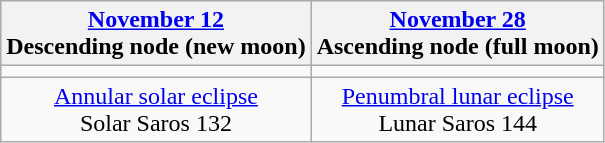<table class="wikitable">
<tr>
<th><a href='#'>November 12</a><br>Descending node (new moon)</th>
<th><a href='#'>November 28</a><br>Ascending node (full moon)</th>
</tr>
<tr>
<td></td>
<td></td>
</tr>
<tr align=center>
<td><a href='#'>Annular solar eclipse</a><br>Solar Saros 132</td>
<td><a href='#'>Penumbral lunar eclipse</a><br>Lunar Saros 144</td>
</tr>
</table>
